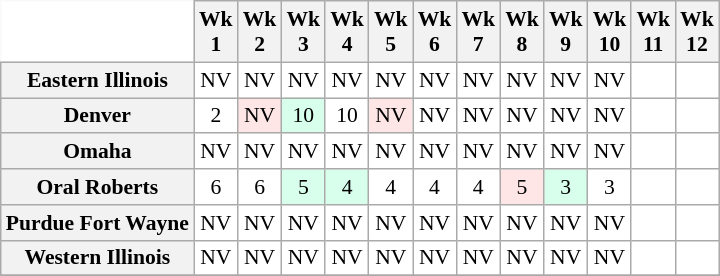<table class="wikitable" style="white-space:nowrap;font-size:90%;text-align:center;">
<tr>
<th style="background:white; border-top-style:hidden; border-left-style:hidden;"> </th>
<th>Wk<br> 1</th>
<th>Wk<br>2</th>
<th>Wk<br>3</th>
<th>Wk<br>4</th>
<th>Wk<br>5</th>
<th>Wk<br>6</th>
<th>Wk<br>7</th>
<th>Wk<br>8</th>
<th>Wk<br>9</th>
<th>Wk<br>10</th>
<th>Wk<br>11</th>
<th>Wk<br>12</th>
</tr>
<tr>
<th style=>Eastern Illinois</th>
<td style="background:#FFF;">NV</td>
<td style="background:#FFF;">NV</td>
<td style="background:#FFF;">NV</td>
<td style="background:#FFF;">NV</td>
<td style="background:#FFF;">NV</td>
<td style="background:#FFF;">NV</td>
<td style="background:#FFF;">NV</td>
<td style="background:#FFF;">NV</td>
<td style="background:#FFF;">NV</td>
<td style="background:#FFF;">NV</td>
<td style="background:#FFF;"></td>
<td style="background:#FFF;"></td>
</tr>
<tr>
<th style=>Denver</th>
<td style="background:#FFF;">2</td>
<td style="background:#ffe6e6;">NV</td>
<td style="background:#d8ffeb;">10</td>
<td style="background:#FFF;">10</td>
<td style="background:#ffe6e6;">NV</td>
<td style="background:#FFF;">NV</td>
<td style="background:#FFF;">NV</td>
<td style="background:#FFF;">NV</td>
<td style="background:#FFF;">NV</td>
<td style="background:#FFF;">NV</td>
<td style="background:#FFF;"></td>
<td style="background:#FFF;"></td>
</tr>
<tr>
<th style=>Omaha</th>
<td style="background:#FFF;">NV</td>
<td style="background:#FFF;">NV</td>
<td style="background:#FFF;">NV</td>
<td style="background:#FFF;">NV</td>
<td style="background:#FFF;">NV</td>
<td style="background:#FFF;">NV</td>
<td style="background:#FFF;">NV</td>
<td style="background:#FFF;">NV</td>
<td style="background:#FFF;">NV</td>
<td style="background:#FFF;">NV</td>
<td style="background:#FFF;"></td>
<td style="background:#FFF;"></td>
</tr>
<tr>
<th style=>Oral Roberts</th>
<td style="background:#FFF;">6</td>
<td style="background:#FFF;">6</td>
<td style="background:#d8ffeb;">5</td>
<td style="background:#d8ffeb;">4</td>
<td style="background:#FFF;">4</td>
<td style="background:#FFF;">4</td>
<td style="background:#FFF;">4</td>
<td style="background:#ffe6e6;">5</td>
<td style="background:#d8ffeb;">3</td>
<td style="background:#FFF;">3</td>
<td style="background:#FFF;"></td>
<td style="background:#FFF;"></td>
</tr>
<tr>
<th style=>Purdue Fort Wayne</th>
<td style="background:#FFF;">NV</td>
<td style="background:#FFF;">NV</td>
<td style="background:#FFF;">NV</td>
<td style="background:#FFF;">NV</td>
<td style="background:#FFF;">NV</td>
<td style="background:#FFF;">NV</td>
<td style="background:#FFF;">NV</td>
<td style="background:#FFF;">NV</td>
<td style="background:#FFF;">NV</td>
<td style="background:#FFF;">NV</td>
<td style="background:#FFF;"></td>
<td style="background:#FFF;"></td>
</tr>
<tr>
<th style=>Western Illinois</th>
<td style="background:#FFF;">NV</td>
<td style="background:#FFF;">NV</td>
<td style="background:#FFF;">NV</td>
<td style="background:#FFF;">NV</td>
<td style="background:#FFF;">NV</td>
<td style="background:#FFF;">NV</td>
<td style="background:#FFF;">NV</td>
<td style="background:#FFF;">NV</td>
<td style="background:#FFF;">NV</td>
<td style="background:#FFF;">NV</td>
<td style="background:#FFF;"></td>
<td style="background:#FFF;"></td>
</tr>
<tr>
</tr>
</table>
